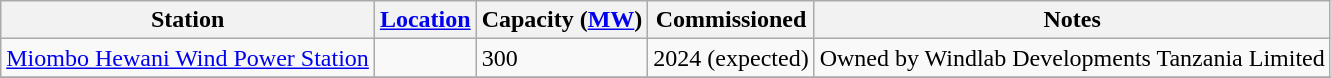<table class="wikitable sortable">
<tr>
<th>Station</th>
<th><a href='#'>Location</a></th>
<th>Capacity (<a href='#'>MW</a>)</th>
<th>Commissioned</th>
<th>Notes</th>
</tr>
<tr>
<td><a href='#'>Miombo Hewani Wind Power Station</a></td>
<td></td>
<td>300</td>
<td>2024 (expected)</td>
<td>Owned by Windlab Developments Tanzania Limited</td>
</tr>
<tr>
</tr>
</table>
